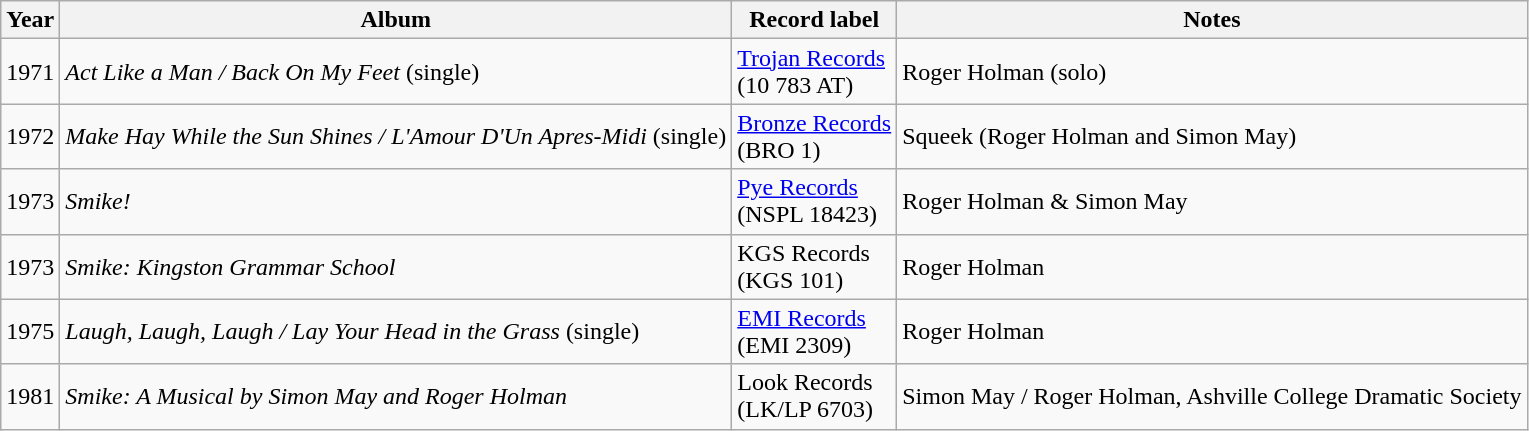<table class="wikitable">
<tr>
<th>Year</th>
<th>Album</th>
<th>Record label</th>
<th>Notes</th>
</tr>
<tr>
<td>1971</td>
<td><em>Act Like a Man / Back On My Feet</em> (single)</td>
<td><a href='#'>Trojan Records</a><br>(10 783 AT)</td>
<td>Roger Holman (solo)</td>
</tr>
<tr>
<td>1972</td>
<td><em>Make Hay While the Sun Shines / L'Amour D'Un Apres-Midi</em> (single)</td>
<td><a href='#'>Bronze Records</a><br>(BRO 1)</td>
<td>Squeek (Roger Holman and Simon May)</td>
</tr>
<tr>
<td>1973</td>
<td><em>Smike!</em></td>
<td><a href='#'>Pye Records</a><br>(NSPL 18423)</td>
<td>Roger Holman & Simon May</td>
</tr>
<tr>
<td>1973</td>
<td><em>Smike: Kingston Grammar School</em></td>
<td>KGS Records<br>(KGS 101)</td>
<td>Roger Holman</td>
</tr>
<tr>
<td>1975</td>
<td><em>Laugh, Laugh, Laugh / Lay Your Head in the Grass</em> (single)</td>
<td><a href='#'>EMI Records</a><br>(EMI 2309)</td>
<td>Roger Holman</td>
</tr>
<tr>
<td>1981</td>
<td><em>Smike: A Musical by Simon May and Roger Holman</em></td>
<td>Look Records<br>(LK/LP 6703)</td>
<td>Simon May / Roger Holman, Ashville College Dramatic Society</td>
</tr>
</table>
